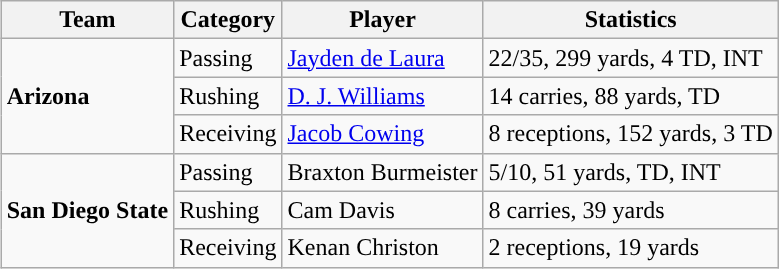<table class="wikitable" style="float: right;">
<tr>
<th>Team</th>
<th>Category</th>
<th>Player</th>
<th>Statistics</th>
</tr>
<tr>
<td rowspan=3><strong>Arizona</strong></td>
<td>Passing</td>
<td><a href='#'>Jayden de Laura</a></td>
<td>22/35, 299 yards, 4 TD, INT</td>
</tr>
<tr>
<td>Rushing</td>
<td><a href='#'>D. J. Williams</a></td>
<td>14 carries, 88 yards, TD</td>
</tr>
<tr>
<td>Receiving</td>
<td><a href='#'>Jacob Cowing</a></td>
<td>8 receptions, 152 yards, 3 TD</td>
</tr>
<tr>
<td rowspan=3><strong>San Diego State</strong></td>
<td>Passing</td>
<td>Braxton Burmeister</td>
<td>5/10, 51 yards, TD, INT</td>
</tr>
<tr>
<td>Rushing</td>
<td>Cam Davis</td>
<td>8 carries, 39 yards</td>
</tr>
<tr>
<td>Receiving</td>
<td>Kenan Christon</td>
<td>2 receptions, 19 yards</td>
</tr>
</table>
